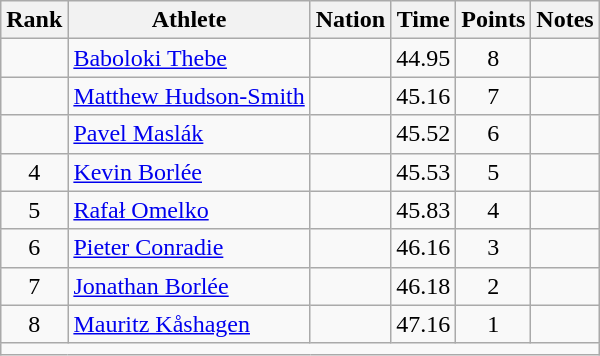<table class="wikitable sortable" style="text-align:center;">
<tr>
<th scope="col" style="width: 10px;">Rank</th>
<th scope="col">Athlete</th>
<th scope="col">Nation</th>
<th scope="col">Time</th>
<th scope="col">Points</th>
<th scope="col">Notes</th>
</tr>
<tr>
<td></td>
<td align=left><a href='#'>Baboloki Thebe</a></td>
<td align=left></td>
<td>44.95</td>
<td>8</td>
<td></td>
</tr>
<tr>
<td></td>
<td align=left><a href='#'>Matthew Hudson-Smith</a></td>
<td align=left></td>
<td>45.16</td>
<td>7</td>
<td></td>
</tr>
<tr>
<td></td>
<td align=left><a href='#'>Pavel Maslák</a></td>
<td align=left></td>
<td>45.52</td>
<td>6</td>
<td></td>
</tr>
<tr>
<td>4</td>
<td align=left><a href='#'>Kevin Borlée</a></td>
<td align=left></td>
<td>45.53</td>
<td>5</td>
<td></td>
</tr>
<tr>
<td>5</td>
<td align=left><a href='#'>Rafał Omelko</a></td>
<td align=left></td>
<td>45.83</td>
<td>4</td>
<td></td>
</tr>
<tr>
<td>6</td>
<td align=left><a href='#'>Pieter Conradie</a></td>
<td align=left></td>
<td>46.16</td>
<td>3</td>
<td></td>
</tr>
<tr>
<td>7</td>
<td align=left><a href='#'>Jonathan Borlée</a></td>
<td align=left></td>
<td>46.18</td>
<td>2</td>
<td></td>
</tr>
<tr>
<td>8</td>
<td align=left><a href='#'>Mauritz Kåshagen</a></td>
<td align=left></td>
<td>47.16</td>
<td>1</td>
<td></td>
</tr>
<tr class="sortbottom">
<td colspan="6"></td>
</tr>
</table>
